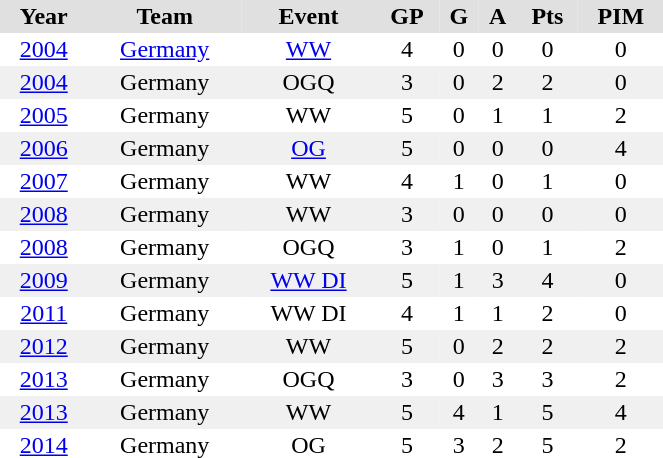<table BORDER="0" CELLPADDING="2" CELLSPACING="0" width="35%">
<tr ALIGN="center" bgcolor="#e0e0e0">
<th>Year</th>
<th>Team</th>
<th>Event</th>
<th>GP</th>
<th>G</th>
<th>A</th>
<th>Pts</th>
<th>PIM</th>
</tr>
<tr ALIGN="center">
<td><a href='#'>2004</a></td>
<td><a href='#'>Germany</a></td>
<td><a href='#'>WW</a></td>
<td>4</td>
<td>0</td>
<td>0</td>
<td>0</td>
<td>0</td>
</tr>
<tr ALIGN="center" bgcolor="#f0f0f0">
<td><a href='#'>2004</a></td>
<td>Germany</td>
<td>OGQ</td>
<td>3</td>
<td>0</td>
<td>2</td>
<td>2</td>
<td>0</td>
</tr>
<tr ALIGN="center">
<td><a href='#'>2005</a></td>
<td>Germany</td>
<td>WW</td>
<td>5</td>
<td>0</td>
<td>1</td>
<td>1</td>
<td>2</td>
</tr>
<tr ALIGN="center" bgcolor="#f0f0f0">
<td><a href='#'>2006</a></td>
<td>Germany</td>
<td><a href='#'>OG</a></td>
<td>5</td>
<td>0</td>
<td>0</td>
<td>0</td>
<td>4</td>
</tr>
<tr ALIGN="center">
<td><a href='#'>2007</a></td>
<td>Germany</td>
<td>WW</td>
<td>4</td>
<td>1</td>
<td>0</td>
<td>1</td>
<td>0</td>
</tr>
<tr ALIGN="center" bgcolor="#f0f0f0">
<td><a href='#'>2008</a></td>
<td>Germany</td>
<td>WW</td>
<td>3</td>
<td>0</td>
<td>0</td>
<td>0</td>
<td>0</td>
</tr>
<tr ALIGN="center">
<td><a href='#'>2008</a></td>
<td>Germany</td>
<td>OGQ</td>
<td>3</td>
<td>1</td>
<td>0</td>
<td>1</td>
<td>2</td>
</tr>
<tr ALIGN="center" bgcolor="#f0f0f0">
<td><a href='#'>2009</a></td>
<td>Germany</td>
<td><a href='#'>WW DI</a></td>
<td>5</td>
<td>1</td>
<td>3</td>
<td>4</td>
<td>0</td>
</tr>
<tr ALIGN="center">
<td><a href='#'>2011</a></td>
<td>Germany</td>
<td>WW DI</td>
<td>4</td>
<td>1</td>
<td>1</td>
<td>2</td>
<td>0</td>
</tr>
<tr ALIGN="center" bgcolor="#f0f0f0">
<td><a href='#'>2012</a></td>
<td>Germany</td>
<td>WW</td>
<td>5</td>
<td>0</td>
<td>2</td>
<td>2</td>
<td>2</td>
</tr>
<tr ALIGN="center">
<td><a href='#'>2013</a></td>
<td>Germany</td>
<td>OGQ</td>
<td>3</td>
<td>0</td>
<td>3</td>
<td>3</td>
<td>2</td>
</tr>
<tr ALIGN="center" bgcolor="#f0f0f0">
<td><a href='#'>2013</a></td>
<td>Germany</td>
<td>WW</td>
<td>5</td>
<td>4</td>
<td>1</td>
<td>5</td>
<td>4</td>
</tr>
<tr ALIGN="center">
<td><a href='#'>2014</a></td>
<td>Germany</td>
<td>OG</td>
<td>5</td>
<td>3</td>
<td>2</td>
<td>5</td>
<td>2</td>
</tr>
</table>
